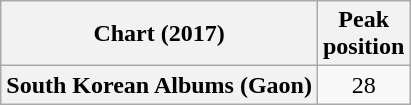<table class="wikitable plainrowheaders" style="text-align:center">
<tr>
<th scope="col">Chart (2017)</th>
<th scope="col">Peak<br> position</th>
</tr>
<tr>
<th scope="row">South Korean Albums (Gaon)</th>
<td>28</td>
</tr>
</table>
